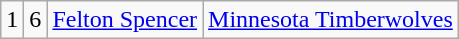<table class="wikitable">
<tr style="text-align:center;" bgcolor="">
<td>1</td>
<td>6</td>
<td><a href='#'>Felton Spencer</a></td>
<td><a href='#'>Minnesota Timberwolves</a></td>
</tr>
</table>
